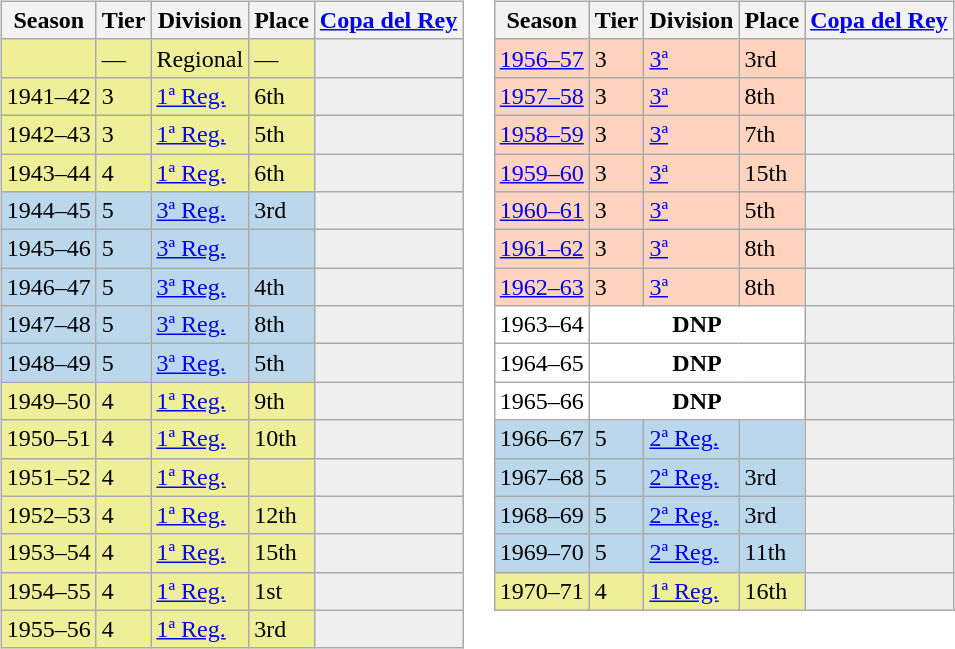<table>
<tr>
<td valign="top" width=0%><br><table class="wikitable">
<tr style="background:#f0f6fa;">
<th>Season</th>
<th>Tier</th>
<th>Division</th>
<th>Place</th>
<th><a href='#'>Copa del Rey</a></th>
</tr>
<tr>
<td style="background:#EFEF99;"></td>
<td style="background:#EFEF99;">—</td>
<td style="background:#EFEF99;">Regional</td>
<td style="background:#EFEF99;">—</td>
<td style="background:#efefef;"></td>
</tr>
<tr>
<td style="background:#EFEF99;">1941–42</td>
<td style="background:#EFEF99;">3</td>
<td style="background:#EFEF99;"><a href='#'>1ª Reg.</a></td>
<td style="background:#EFEF99;">6th</td>
<td style="background:#efefef;"></td>
</tr>
<tr>
<td style="background:#EFEF99;">1942–43</td>
<td style="background:#EFEF99;">3</td>
<td style="background:#EFEF99;"><a href='#'>1ª Reg.</a></td>
<td style="background:#EFEF99;">5th</td>
<td style="background:#efefef;"></td>
</tr>
<tr>
<td style="background:#EFEF99;">1943–44</td>
<td style="background:#EFEF99;">4</td>
<td style="background:#EFEF99;"><a href='#'>1ª Reg.</a></td>
<td style="background:#EFEF99;">6th</td>
<td style="background:#efefef;"></td>
</tr>
<tr>
<td style="background:#BBD7EC;">1944–45</td>
<td style="background:#BBD7EC;">5</td>
<td style="background:#BBD7EC;"><a href='#'>3ª Reg.</a></td>
<td style="background:#BBD7EC;">3rd</td>
<th style="background:#efefef;"></th>
</tr>
<tr>
<td style="background:#BBD7EC;">1945–46</td>
<td style="background:#BBD7EC;">5</td>
<td style="background:#BBD7EC;"><a href='#'>3ª Reg.</a></td>
<td style="background:#BBD7EC;"></td>
<th style="background:#efefef;"></th>
</tr>
<tr>
<td style="background:#BBD7EC;">1946–47</td>
<td style="background:#BBD7EC;">5</td>
<td style="background:#BBD7EC;"><a href='#'>3ª Reg.</a></td>
<td style="background:#BBD7EC;">4th</td>
<th style="background:#efefef;"></th>
</tr>
<tr>
<td style="background:#BBD7EC;">1947–48</td>
<td style="background:#BBD7EC;">5</td>
<td style="background:#BBD7EC;"><a href='#'>3ª Reg.</a></td>
<td style="background:#BBD7EC;">8th</td>
<th style="background:#efefef;"></th>
</tr>
<tr>
<td style="background:#BBD7EC;">1948–49</td>
<td style="background:#BBD7EC;">5</td>
<td style="background:#BBD7EC;"><a href='#'>3ª Reg.</a></td>
<td style="background:#BBD7EC;">5th</td>
<th style="background:#efefef;"></th>
</tr>
<tr>
<td style="background:#EFEF99;">1949–50</td>
<td style="background:#EFEF99;">4</td>
<td style="background:#EFEF99;"><a href='#'>1ª Reg.</a></td>
<td style="background:#EFEF99;">9th</td>
<td style="background:#efefef;"></td>
</tr>
<tr>
<td style="background:#EFEF99;">1950–51</td>
<td style="background:#EFEF99;">4</td>
<td style="background:#EFEF99;"><a href='#'>1ª Reg.</a></td>
<td style="background:#EFEF99;">10th</td>
<td style="background:#efefef;"></td>
</tr>
<tr>
<td style="background:#EFEF99;">1951–52</td>
<td style="background:#EFEF99;">4</td>
<td style="background:#EFEF99;"><a href='#'>1ª Reg.</a></td>
<td style="background:#EFEF99;"></td>
<td style="background:#efefef;"></td>
</tr>
<tr>
<td style="background:#EFEF99;">1952–53</td>
<td style="background:#EFEF99;">4</td>
<td style="background:#EFEF99;"><a href='#'>1ª Reg.</a></td>
<td style="background:#EFEF99;">12th</td>
<td style="background:#efefef;"></td>
</tr>
<tr>
<td style="background:#EFEF99;">1953–54</td>
<td style="background:#EFEF99;">4</td>
<td style="background:#EFEF99;"><a href='#'>1ª Reg.</a></td>
<td style="background:#EFEF99;">15th</td>
<td style="background:#efefef;"></td>
</tr>
<tr>
<td style="background:#EFEF99;">1954–55</td>
<td style="background:#EFEF99;">4</td>
<td style="background:#EFEF99;"><a href='#'>1ª Reg.</a></td>
<td style="background:#EFEF99;">1st</td>
<td style="background:#efefef;"></td>
</tr>
<tr>
<td style="background:#EFEF99;">1955–56</td>
<td style="background:#EFEF99;">4</td>
<td style="background:#EFEF99;"><a href='#'>1ª Reg.</a></td>
<td style="background:#EFEF99;">3rd</td>
<td style="background:#efefef;"></td>
</tr>
</table>
</td>
<td valign="top" width=0%><br><table class="wikitable">
<tr style="background:#f0f6fa;">
<th>Season</th>
<th>Tier</th>
<th>Division</th>
<th>Place</th>
<th><a href='#'>Copa del Rey</a></th>
</tr>
<tr>
<td style="background:#FFD3BD;"><a href='#'>1956–57</a></td>
<td style="background:#FFD3BD;">3</td>
<td style="background:#FFD3BD;"><a href='#'>3ª</a></td>
<td style="background:#FFD3BD;">3rd</td>
<th style="background:#efefef;"></th>
</tr>
<tr>
<td style="background:#FFD3BD;"><a href='#'>1957–58</a></td>
<td style="background:#FFD3BD;">3</td>
<td style="background:#FFD3BD;"><a href='#'>3ª</a></td>
<td style="background:#FFD3BD;">8th</td>
<th style="background:#efefef;"></th>
</tr>
<tr>
<td style="background:#FFD3BD;"><a href='#'>1958–59</a></td>
<td style="background:#FFD3BD;">3</td>
<td style="background:#FFD3BD;"><a href='#'>3ª</a></td>
<td style="background:#FFD3BD;">7th</td>
<th style="background:#efefef;"></th>
</tr>
<tr>
<td style="background:#FFD3BD;"><a href='#'>1959–60</a></td>
<td style="background:#FFD3BD;">3</td>
<td style="background:#FFD3BD;"><a href='#'>3ª</a></td>
<td style="background:#FFD3BD;">15th</td>
<th style="background:#efefef;"></th>
</tr>
<tr>
<td style="background:#FFD3BD;"><a href='#'>1960–61</a></td>
<td style="background:#FFD3BD;">3</td>
<td style="background:#FFD3BD;"><a href='#'>3ª</a></td>
<td style="background:#FFD3BD;">5th</td>
<th style="background:#efefef;"></th>
</tr>
<tr>
<td style="background:#FFD3BD;"><a href='#'>1961–62</a></td>
<td style="background:#FFD3BD;">3</td>
<td style="background:#FFD3BD;"><a href='#'>3ª</a></td>
<td style="background:#FFD3BD;">8th</td>
<th style="background:#efefef;"></th>
</tr>
<tr>
<td style="background:#FFD3BD;"><a href='#'>1962–63</a></td>
<td style="background:#FFD3BD;">3</td>
<td style="background:#FFD3BD;"><a href='#'>3ª</a></td>
<td style="background:#FFD3BD;">8th</td>
<th style="background:#efefef;"></th>
</tr>
<tr>
<td style="background:#FFFFFF;">1963–64</td>
<th style="background:#FFFFFF;" colspan="3">DNP</th>
<td style="background:#efefef;"></td>
</tr>
<tr>
<td style="background:#FFFFFF;">1964–65</td>
<th style="background:#FFFFFF;" colspan="3">DNP</th>
<td style="background:#efefef;"></td>
</tr>
<tr>
<td style="background:#FFFFFF;">1965–66</td>
<th style="background:#FFFFFF;" colspan="3">DNP</th>
<td style="background:#efefef;"></td>
</tr>
<tr>
<td style="background:#BBD7EC;">1966–67</td>
<td style="background:#BBD7EC;">5</td>
<td style="background:#BBD7EC;"><a href='#'>2ª Reg.</a></td>
<td style="background:#BBD7EC;"></td>
<th style="background:#efefef;"></th>
</tr>
<tr>
<td style="background:#BBD7EC;">1967–68</td>
<td style="background:#BBD7EC;">5</td>
<td style="background:#BBD7EC;"><a href='#'>2ª Reg.</a></td>
<td style="background:#BBD7EC;">3rd</td>
<th style="background:#efefef;"></th>
</tr>
<tr>
<td style="background:#BBD7EC;">1968–69</td>
<td style="background:#BBD7EC;">5</td>
<td style="background:#BBD7EC;"><a href='#'>2ª Reg.</a></td>
<td style="background:#BBD7EC;">3rd</td>
<th style="background:#efefef;"></th>
</tr>
<tr>
<td style="background:#BBD7EC;">1969–70</td>
<td style="background:#BBD7EC;">5</td>
<td style="background:#BBD7EC;"><a href='#'>2ª Reg.</a></td>
<td style="background:#BBD7EC;">11th</td>
<th style="background:#efefef;"></th>
</tr>
<tr>
<td style="background:#EFEF99;">1970–71</td>
<td style="background:#EFEF99;">4</td>
<td style="background:#EFEF99;"><a href='#'>1ª Reg.</a></td>
<td style="background:#EFEF99;">16th</td>
<td style="background:#efefef;"></td>
</tr>
</table>
</td>
</tr>
</table>
